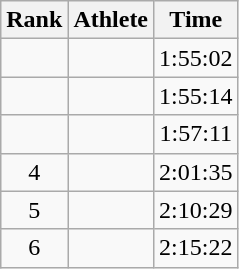<table class="wikitable sortable"  style="text-align:center">
<tr>
<th>Rank</th>
<th>Athlete</th>
<th>Time</th>
</tr>
<tr>
<td></td>
<td align="left"></td>
<td>1:55:02</td>
</tr>
<tr>
<td></td>
<td align="left"></td>
<td>1:55:14</td>
</tr>
<tr>
<td></td>
<td align="left"></td>
<td>1:57:11</td>
</tr>
<tr>
<td>4</td>
<td align="left"></td>
<td>2:01:35</td>
</tr>
<tr>
<td>5</td>
<td align="left"></td>
<td>2:10:29</td>
</tr>
<tr>
<td>6</td>
<td align="left"></td>
<td>2:15:22</td>
</tr>
</table>
